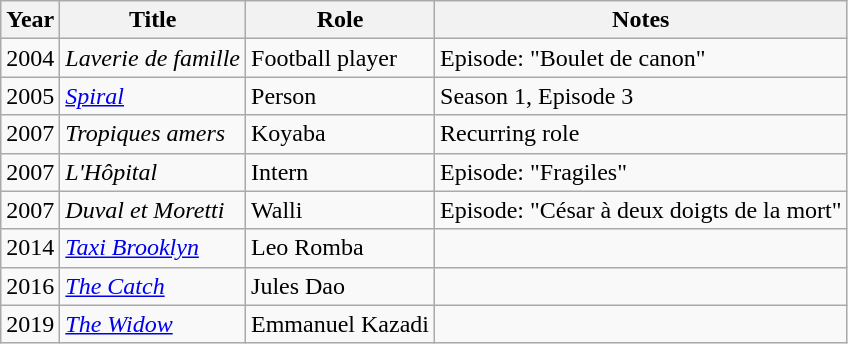<table class="wikitable sortable">
<tr>
<th>Year</th>
<th>Title</th>
<th>Role</th>
<th class="unsortable">Notes</th>
</tr>
<tr>
<td>2004</td>
<td><em>Laverie de famille</em></td>
<td>Football player</td>
<td>Episode: "Boulet de canon"</td>
</tr>
<tr>
<td>2005</td>
<td><em><a href='#'>Spiral</a></em></td>
<td>Person</td>
<td>Season 1, Episode 3</td>
</tr>
<tr>
<td>2007</td>
<td><em>Tropiques amers</em></td>
<td>Koyaba</td>
<td>Recurring role</td>
</tr>
<tr>
<td>2007</td>
<td><em>L'Hôpital</em></td>
<td>Intern</td>
<td>Episode: "Fragiles"</td>
</tr>
<tr>
<td>2007</td>
<td><em>Duval et Moretti</em></td>
<td>Walli</td>
<td>Episode: "César à deux doigts de la mort"</td>
</tr>
<tr>
<td>2014</td>
<td><em><a href='#'>Taxi Brooklyn</a></em></td>
<td>Leo Romba</td>
<td></td>
</tr>
<tr>
<td>2016</td>
<td><em><a href='#'>The Catch</a></em></td>
<td>Jules Dao</td>
<td></td>
</tr>
<tr>
<td>2019</td>
<td><em><a href='#'>The Widow</a></em></td>
<td>Emmanuel Kazadi</td>
<td></td>
</tr>
</table>
